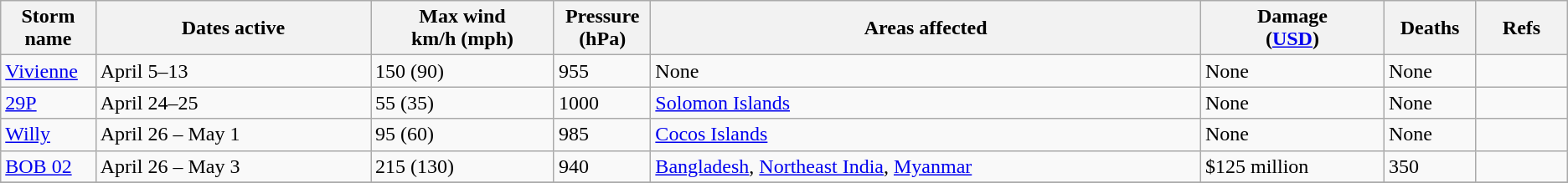<table class="wikitable sortable">
<tr>
<th width="5%">Storm name</th>
<th width="15%">Dates active</th>
<th width="10%">Max wind<br>km/h (mph)</th>
<th width="5%">Pressure<br>(hPa)</th>
<th width="30%">Areas affected</th>
<th width="10%">Damage<br>(<a href='#'>USD</a>)</th>
<th width="5%">Deaths</th>
<th width="5%">Refs</th>
</tr>
<tr>
<td><a href='#'>Vivienne</a></td>
<td>April 5–13</td>
<td>150 (90)</td>
<td>955</td>
<td>None</td>
<td>None</td>
<td>None</td>
<td></td>
</tr>
<tr>
<td><a href='#'>29P</a></td>
<td>April 24–25</td>
<td>55 (35)</td>
<td>1000</td>
<td><a href='#'>Solomon Islands</a></td>
<td>None</td>
<td>None</td>
<td></td>
</tr>
<tr>
<td><a href='#'>Willy</a></td>
<td>April 26 – May 1</td>
<td>95 (60)</td>
<td>985</td>
<td><a href='#'>Cocos Islands</a></td>
<td>None</td>
<td>None</td>
<td></td>
</tr>
<tr>
<td><a href='#'>BOB 02</a></td>
<td>April 26 – May 3</td>
<td>215 (130)</td>
<td>940</td>
<td><a href='#'>Bangladesh</a>, <a href='#'>Northeast India</a>, <a href='#'>Myanmar</a></td>
<td>$125 million</td>
<td>350</td>
<td></td>
</tr>
<tr>
</tr>
</table>
